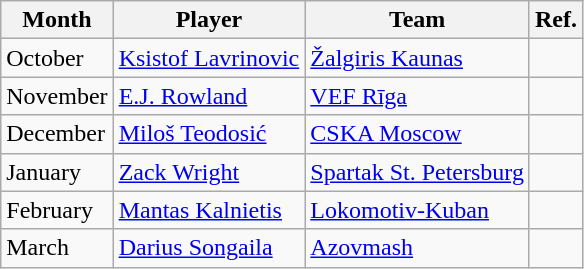<table class="wikitable sortable">
<tr>
<th>Month</th>
<th>Player</th>
<th>Team</th>
<th class=unsortable>Ref.</th>
</tr>
<tr>
<td>October</td>
<td> <a href='#'>Ksistof Lavrinovic</a></td>
<td> <a href='#'>Žalgiris Kaunas</a></td>
<td align=center></td>
</tr>
<tr>
<td>November</td>
<td> <a href='#'>E.J. Rowland</a></td>
<td> <a href='#'>VEF Rīga</a></td>
<td align=center></td>
</tr>
<tr>
<td>December</td>
<td> <a href='#'>Miloš Teodosić</a></td>
<td> <a href='#'>CSKA Moscow</a></td>
<td align=center></td>
</tr>
<tr>
<td>January</td>
<td> <a href='#'>Zack Wright</a></td>
<td> <a href='#'>Spartak St. Petersburg</a></td>
<td align=center></td>
</tr>
<tr>
<td>February</td>
<td> <a href='#'>Mantas Kalnietis</a></td>
<td> <a href='#'>Lokomotiv-Kuban</a></td>
<td align=center></td>
</tr>
<tr>
<td>March</td>
<td> <a href='#'>Darius Songaila</a></td>
<td> <a href='#'>Azovmash</a></td>
<td align=center></td>
</tr>
</table>
